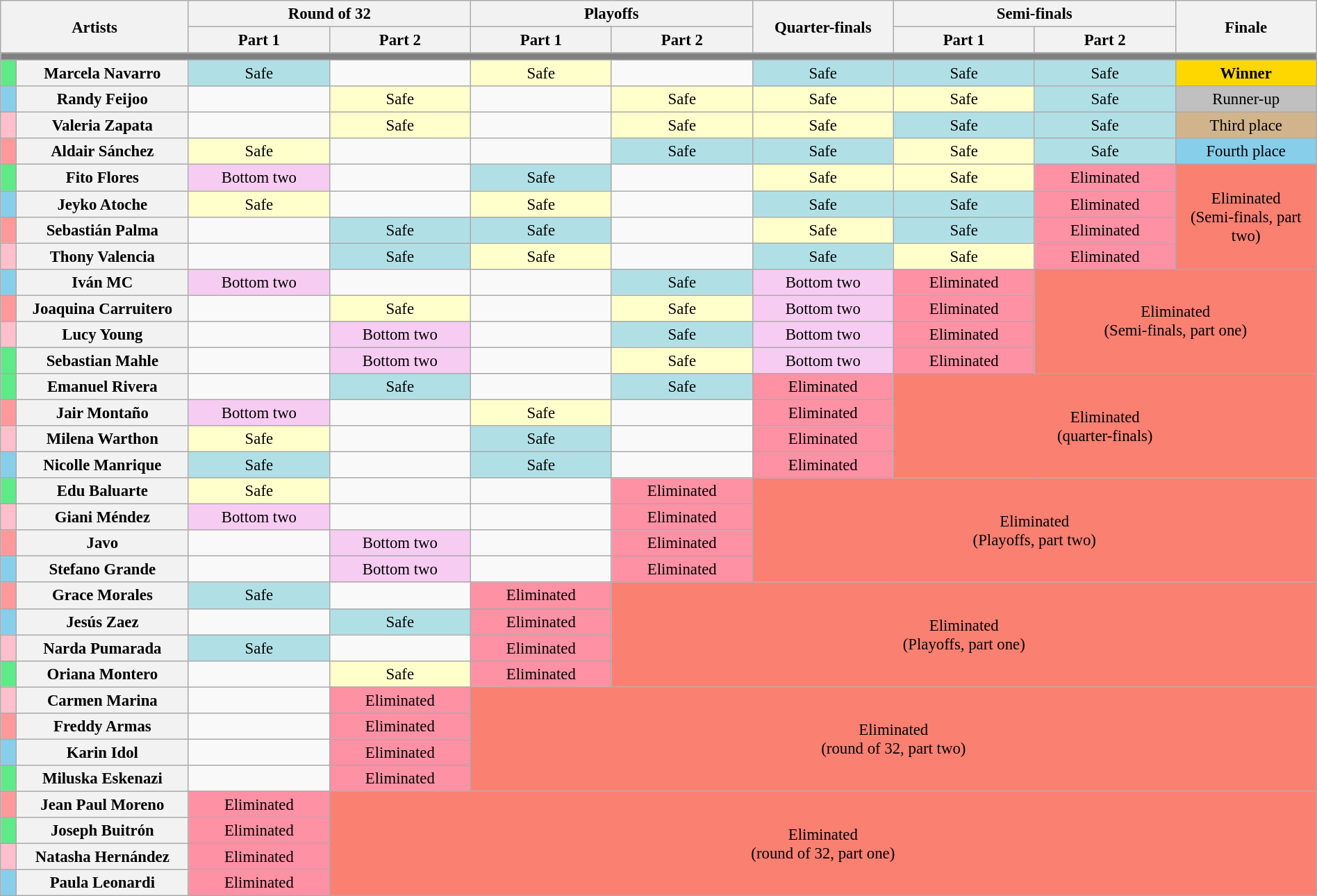<table class="wikitable" style="text-align:center; font-size:95%; width:100%">
<tr>
<th rowspan="2" colspan="2">Artists</th>
<th colspan="2" style="width:18%">Round of 32</th>
<th colspan="2" style="width:18%">Playoffs</th>
<th rowspan="2" style="width:09%">Quarter-finals</th>
<th colspan="2" style="width:18%">Semi-finals</th>
<th rowspan="2" style="width:09%">Finale</th>
</tr>
<tr>
<th style="width:9%">Part 1</th>
<th style="width:9%">Part 2</th>
<th style="width:9%">Part 1</th>
<th style="width:9%">Part 2</th>
<th style="width:9%">Part 1</th>
<th style="width:9%">Part 2</th>
</tr>
<tr>
<th colspan="12" style="background:gray"></th>
</tr>
<tr>
<td style="background:#5deb87"></td>
<th>Marcela Navarro</th>
<td bgcolor="#b0e0e6">Safe</td>
<td></td>
<td bgcolor="#ffffcc">Safe</td>
<td></td>
<td bgcolor="#b0e0e6">Safe</td>
<td bgcolor="#b0e0e6">Safe</td>
<td bgcolor="#b0e0e6">Safe</td>
<td bgcolor="gold"><strong>Winner</strong></td>
</tr>
<tr>
<td style="background:#87ceeb"></td>
<th>Randy Feijoo</th>
<td></td>
<td bgcolor="#ffffcc">Safe</td>
<td></td>
<td bgcolor="#ffffcc">Safe</td>
<td bgcolor="#ffffcc">Safe</td>
<td bgcolor="#ffffcc">Safe</td>
<td bgcolor="#b0e0e6">Safe</td>
<td bgcolor="Silver">Runner-up</td>
</tr>
<tr>
<td style="background:pink"></td>
<th>Valeria Zapata</th>
<td></td>
<td bgcolor="#ffffcc">Safe</td>
<td></td>
<td bgcolor="#ffffcc">Safe</td>
<td bgcolor="#ffffcc">Safe</td>
<td bgcolor="#b0e0e6">Safe</td>
<td bgcolor="#b0e0e6">Safe</td>
<td bgcolor="Tan">Third place</td>
</tr>
<tr>
<td style="background:#ff9999"></td>
<th>Aldair Sánchez</th>
<td bgcolor="#ffffcc">Safe</td>
<td></td>
<td></td>
<td bgcolor="#b0e0e6">Safe</td>
<td bgcolor="#b0e0e6">Safe</td>
<td bgcolor="#ffffcc">Safe</td>
<td bgcolor="#b0e0e6">Safe</td>
<td bgcolor="skyblue">Fourth place</td>
</tr>
<tr>
<td style="background:#5deb87"></td>
<th>Fito Flores</th>
<td bgcolor="#f7ccf2">Bottom two</td>
<td></td>
<td bgcolor="#b0e0e6">Safe</td>
<td></td>
<td bgcolor="#ffffcc">Safe</td>
<td bgcolor="#ffffcc">Safe</td>
<td bgcolor="#FF91A4">Eliminated</td>
<td rowspan="4" style="background: salmon">Eliminated<br>(Semi-finals, part two)</td>
</tr>
<tr>
<td style="background:#87ceeb"></td>
<th>Jeyko Atoche</th>
<td bgcolor="#ffffcc">Safe</td>
<td></td>
<td bgcolor="#ffffcc">Safe</td>
<td></td>
<td bgcolor="#b0e0e6">Safe</td>
<td bgcolor="#b0e0e6">Safe</td>
<td bgcolor="#FF91A4">Eliminated</td>
</tr>
<tr>
<td style="background:#ff9999"></td>
<th>Sebastián Palma</th>
<td></td>
<td bgcolor="#b0e0e6">Safe</td>
<td bgcolor="#b0e0e6">Safe</td>
<td></td>
<td bgcolor="#ffffcc">Safe</td>
<td bgcolor="#b0e0e6">Safe</td>
<td bgcolor="#FF91A4">Eliminated</td>
</tr>
<tr>
<td style="background:pink"></td>
<th>Thony Valencia</th>
<td></td>
<td bgcolor="#b0e0e6">Safe</td>
<td bgcolor="#ffffcc">Safe</td>
<td></td>
<td bgcolor="#b0e0e6">Safe</td>
<td bgcolor="#ffffcc">Safe</td>
<td bgcolor="#FF91A4">Eliminated</td>
</tr>
<tr>
<td style="background:#87ceeb"></td>
<th>Iván MC</th>
<td bgcolor="#f7ccf2">Bottom two</td>
<td></td>
<td></td>
<td bgcolor="#b0e0e6">Safe</td>
<td bgcolor="#f7ccf2">Bottom two</td>
<td bgcolor="#FF91A4">Eliminated</td>
<td rowspan="4" colspan="4" style="background: salmon">Eliminated<br>(Semi-finals, part one)</td>
</tr>
<tr>
<td style="background:#ff9999"></td>
<th>Joaquina Carruitero</th>
<td></td>
<td bgcolor="#ffffcc">Safe</td>
<td></td>
<td bgcolor="#ffffcc">Safe</td>
<td bgcolor="#f7ccf2">Bottom two</td>
<td bgcolor="#FF91A4">Eliminated</td>
</tr>
<tr>
<td style="background:pink"></td>
<th>Lucy Young</th>
<td></td>
<td bgcolor="#f7ccf2">Bottom two</td>
<td></td>
<td bgcolor="#b0e0e6">Safe</td>
<td bgcolor="#f7ccf2">Bottom two</td>
<td bgcolor="#FF91A4">Eliminated</td>
</tr>
<tr>
<td style="background:#5deb87"></td>
<th>Sebastian Mahle</th>
<td></td>
<td bgcolor="#f7ccf2">Bottom two</td>
<td></td>
<td bgcolor="#ffffcc">Safe</td>
<td bgcolor="#f7ccf2">Bottom two</td>
<td bgcolor="#FF91A4">Eliminated</td>
</tr>
<tr>
<td style="background:#5deb87"></td>
<th>Emanuel Rivera</th>
<td></td>
<td bgcolor="#b0e0e6">Safe</td>
<td></td>
<td bgcolor="#b0e0e6">Safe</td>
<td bgcolor="#FF91A4">Eliminated</td>
<td rowspan="4" colspan="8" style="background: salmon">Eliminated<br>(quarter-finals)</td>
</tr>
<tr>
<td style="background:#ff9999"></td>
<th>Jair Montaño</th>
<td bgcolor="#f7ccf2">Bottom two</td>
<td></td>
<td bgcolor="#ffffcc">Safe</td>
<td></td>
<td bgcolor="#FF91A4">Eliminated</td>
</tr>
<tr>
<td style="background:pink"></td>
<th>Milena Warthon</th>
<td bgcolor="#ffffcc">Safe</td>
<td></td>
<td bgcolor="#b0e0e6">Safe</td>
<td></td>
<td bgcolor="#FF91A4">Eliminated</td>
</tr>
<tr>
<td style="background:#87ceeb"></td>
<th>Nicolle Manrique</th>
<td bgcolor="#b0e0e6">Safe</td>
<td></td>
<td bgcolor="#b0e0e6">Safe</td>
<td></td>
<td bgcolor="#FF91A4">Eliminated</td>
</tr>
<tr>
<td style="background:#5deb87"></td>
<th>Edu Baluarte</th>
<td bgcolor="#ffffcc">Safe</td>
<td></td>
<td></td>
<td bgcolor="#FF91A4">Eliminated</td>
<td rowspan="4" colspan="8" style="background: salmon">Eliminated<br>(Playoffs, part two)</td>
</tr>
<tr>
<td style="background:pink"></td>
<th>Giani Méndez</th>
<td bgcolor="#f7ccf2">Bottom two</td>
<td></td>
<td></td>
<td bgcolor="#FF91A4">Eliminated</td>
</tr>
<tr>
<td style="background:#ff9999"></td>
<th>Javo</th>
<td></td>
<td bgcolor="#f7ccf2">Bottom two</td>
<td></td>
<td bgcolor="#FF91A4">Eliminated</td>
</tr>
<tr>
<td style="background:#87ceeb"></td>
<th>Stefano Grande</th>
<td></td>
<td bgcolor="#f7ccf2">Bottom two</td>
<td></td>
<td bgcolor="#FF91A4">Eliminated</td>
</tr>
<tr>
<td style="background:#ff9999"></td>
<th>Grace Morales</th>
<td bgcolor="#b0e0e6">Safe</td>
<td></td>
<td bgcolor="#FF91A4">Eliminated</td>
<td rowspan="4" colspan="8" style="background: salmon">Eliminated<br>(Playoffs, part one)</td>
</tr>
<tr>
<td style="background:#87ceeb"></td>
<th>Jesús Zaez</th>
<td></td>
<td bgcolor="#b0e0e6">Safe</td>
<td bgcolor="#FF91A4">Eliminated</td>
</tr>
<tr>
<td style="background:pink"></td>
<th>Narda Pumarada</th>
<td bgcolor="#b0e0e6">Safe</td>
<td></td>
<td bgcolor="#FF91A4">Eliminated</td>
</tr>
<tr>
<td style="background:#5deb87"></td>
<th>Oriana Montero</th>
<td></td>
<td bgcolor="#ffffcc">Safe</td>
<td bgcolor="#FF91A4">Eliminated</td>
</tr>
<tr>
<td style="background:pink"></td>
<th>Carmen Marina</th>
<td></td>
<td bgcolor="#FF91A4">Eliminated</td>
<td rowspan="4" colspan="8" style="background: salmon">Eliminated<br>(round of 32, part two)</td>
</tr>
<tr>
<td style="background:#ff9999; width:1%"></td>
<th style="width:11%">Freddy Armas</th>
<td></td>
<td bgcolor="#FF91A4">Eliminated</td>
</tr>
<tr>
<td style="background:#87ceeb"></td>
<th>Karin Idol</th>
<td></td>
<td bgcolor="#FF91A4">Eliminated</td>
</tr>
<tr>
<td style="background:#5deb87"></td>
<th>Miluska Eskenazi</th>
<td></td>
<td bgcolor="#FF91A4">Eliminated</td>
</tr>
<tr>
<td style="background:#ff9999"></td>
<th>Jean Paul Moreno</th>
<td bgcolor="#FF91A4">Eliminated</td>
<td rowspan="4" colspan="8" style="background: salmon">Eliminated<br>(round of 32, part one)</td>
</tr>
<tr>
<td style="background:#5deb87"></td>
<th>Joseph Buitrón</th>
<td bgcolor="#FF91A4">Eliminated</td>
</tr>
<tr>
<td style="background:pink"></td>
<th>Natasha Hernández</th>
<td bgcolor="#FF91A4">Eliminated</td>
</tr>
<tr>
<td style="background:#87ceeb"></td>
<th>Paula Leonardi</th>
<td bgcolor="#FF91A4">Eliminated</td>
</tr>
</table>
